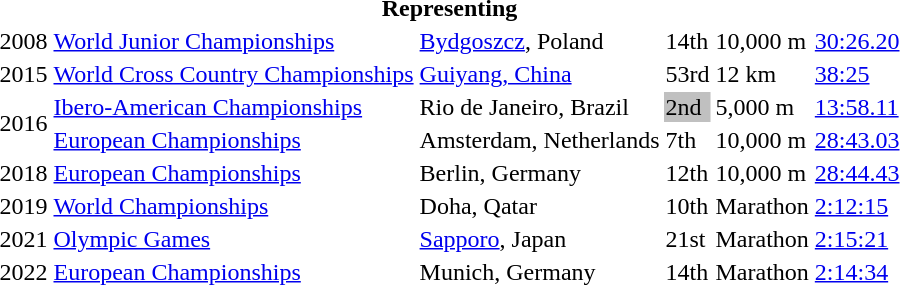<table>
<tr>
<th colspan="6">Representing </th>
</tr>
<tr>
<td>2008</td>
<td><a href='#'>World Junior Championships</a></td>
<td><a href='#'>Bydgoszcz</a>, Poland</td>
<td>14th</td>
<td>10,000 m</td>
<td><a href='#'>30:26.20</a></td>
</tr>
<tr>
<td>2015</td>
<td><a href='#'>World Cross Country Championships</a></td>
<td><a href='#'>Guiyang, China</a></td>
<td>53rd</td>
<td>12 km</td>
<td><a href='#'>38:25</a></td>
</tr>
<tr>
<td rowspan=2>2016</td>
<td><a href='#'>Ibero-American Championships</a></td>
<td>Rio de Janeiro, Brazil</td>
<td bgcolor=silver>2nd</td>
<td>5,000 m</td>
<td><a href='#'>13:58.11</a></td>
</tr>
<tr>
<td><a href='#'>European Championships</a></td>
<td>Amsterdam, Netherlands</td>
<td>7th</td>
<td>10,000 m</td>
<td><a href='#'>28:43.03</a></td>
</tr>
<tr>
<td>2018</td>
<td><a href='#'>European Championships</a></td>
<td>Berlin, Germany</td>
<td>12th</td>
<td>10,000 m</td>
<td><a href='#'>28:44.43</a></td>
</tr>
<tr>
<td>2019</td>
<td><a href='#'>World Championships</a></td>
<td>Doha, Qatar</td>
<td>10th</td>
<td>Marathon</td>
<td><a href='#'>2:12:15</a></td>
</tr>
<tr>
<td>2021</td>
<td><a href='#'>Olympic Games</a></td>
<td><a href='#'>Sapporo</a>, Japan</td>
<td>21st</td>
<td>Marathon</td>
<td><a href='#'>2:15:21</a></td>
</tr>
<tr>
<td>2022</td>
<td><a href='#'>European Championships</a></td>
<td>Munich, Germany</td>
<td>14th</td>
<td>Marathon</td>
<td><a href='#'>2:14:34</a></td>
</tr>
</table>
